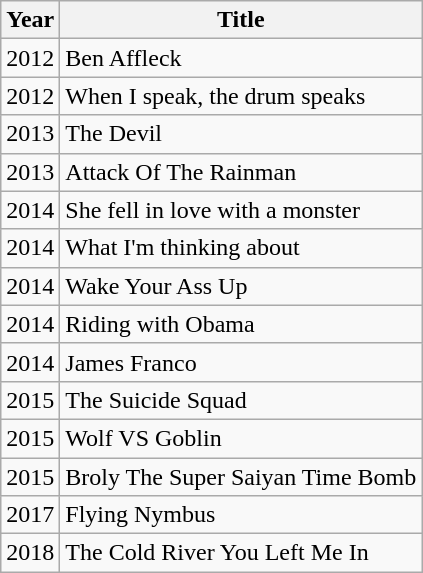<table class="wikitable">
<tr>
<th>Year</th>
<th>Title</th>
</tr>
<tr>
<td>2012</td>
<td>Ben Affleck</td>
</tr>
<tr>
<td>2012</td>
<td>When I speak, the drum speaks</td>
</tr>
<tr>
<td>2013</td>
<td>The Devil</td>
</tr>
<tr>
<td>2013</td>
<td>Attack Of The Rainman</td>
</tr>
<tr>
<td>2014</td>
<td>She fell in love with a monster</td>
</tr>
<tr>
<td>2014</td>
<td>What I'm thinking about</td>
</tr>
<tr>
<td>2014</td>
<td>Wake Your Ass Up</td>
</tr>
<tr>
<td>2014</td>
<td>Riding with Obama</td>
</tr>
<tr>
<td>2014</td>
<td>James Franco</td>
</tr>
<tr>
<td>2015</td>
<td>The Suicide Squad</td>
</tr>
<tr>
<td>2015</td>
<td>Wolf VS Goblin</td>
</tr>
<tr>
<td>2015</td>
<td>Broly The Super Saiyan Time Bomb</td>
</tr>
<tr>
<td>2017</td>
<td>Flying Nymbus</td>
</tr>
<tr>
<td>2018</td>
<td>The Cold River You Left Me In</td>
</tr>
</table>
